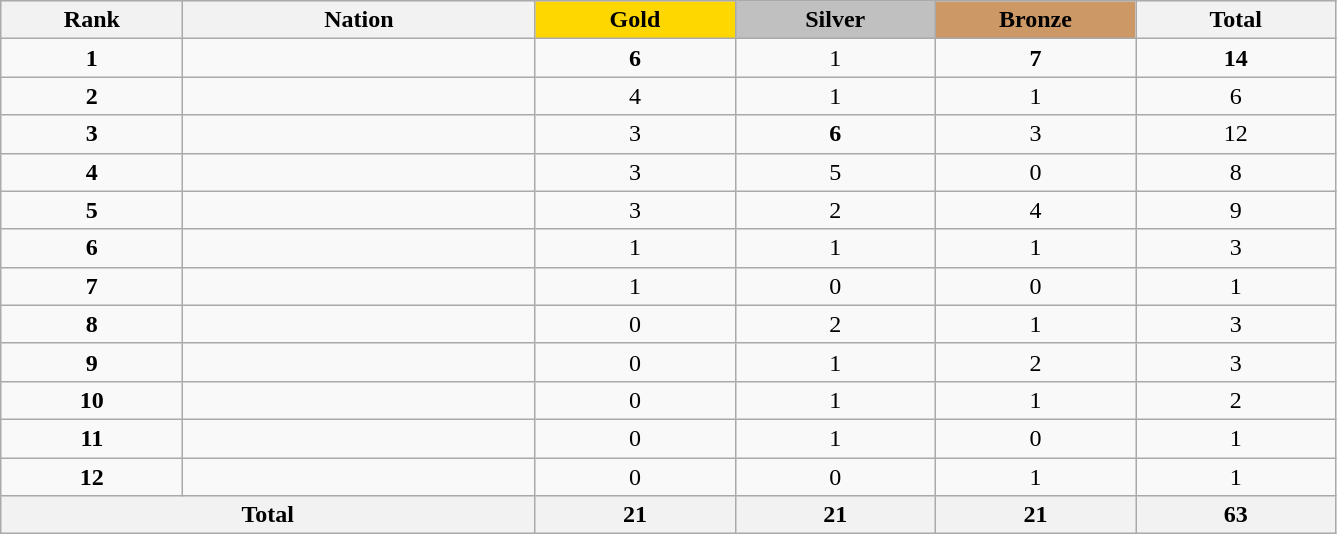<table class="wikitable collapsible autocollapse plainrowheaders" width=70.5% style="text-align:center;">
<tr style="background-color:#EDEDED;">
<th width=100px class="hintergrundfarbe5">Rank</th>
<th width=200px class="hintergrundfarbe6">Nation</th>
<th style="background:    gold; width:15%">Gold</th>
<th style="background:  silver; width:15%">Silver</th>
<th style="background: #CC9966; width:15%">Bronze</th>
<th class="hintergrundfarbe6" style="width:15%">Total</th>
</tr>
<tr>
<td><strong>1</strong></td>
<td align=left></td>
<td><strong>6</strong></td>
<td>1</td>
<td><strong>7</strong></td>
<td><strong>14</strong></td>
</tr>
<tr>
<td><strong>2</strong></td>
<td align=left></td>
<td>4</td>
<td>1</td>
<td>1</td>
<td>6</td>
</tr>
<tr>
<td><strong>3</strong></td>
<td align=left></td>
<td>3</td>
<td><strong>6</strong></td>
<td>3</td>
<td>12</td>
</tr>
<tr>
<td><strong>4</strong></td>
<td align=left><em></em></td>
<td>3</td>
<td>5</td>
<td>0</td>
<td>8</td>
</tr>
<tr>
<td><strong>5</strong></td>
<td align=left></td>
<td>3</td>
<td>2</td>
<td>4</td>
<td>9</td>
</tr>
<tr>
<td><strong>6</strong></td>
<td align=left></td>
<td>1</td>
<td>1</td>
<td>1</td>
<td>3</td>
</tr>
<tr>
<td><strong>7</strong></td>
<td align=left></td>
<td>1</td>
<td>0</td>
<td>0</td>
<td>1</td>
</tr>
<tr>
<td><strong>8</strong></td>
<td align=left></td>
<td>0</td>
<td>2</td>
<td>1</td>
<td>3</td>
</tr>
<tr>
<td><strong>9</strong></td>
<td align=left></td>
<td>0</td>
<td>1</td>
<td>2</td>
<td>3</td>
</tr>
<tr>
<td><strong>10</strong></td>
<td align=left></td>
<td>0</td>
<td>1</td>
<td>1</td>
<td>2</td>
</tr>
<tr>
<td><strong>11</strong></td>
<td align=left></td>
<td>0</td>
<td>1</td>
<td>0</td>
<td>1</td>
</tr>
<tr>
<td><strong>12</strong></td>
<td align=left></td>
<td>0</td>
<td>0</td>
<td>1</td>
<td>1</td>
</tr>
<tr>
<th colspan=2>Total</th>
<th>21</th>
<th>21</th>
<th>21</th>
<th>63</th>
</tr>
</table>
